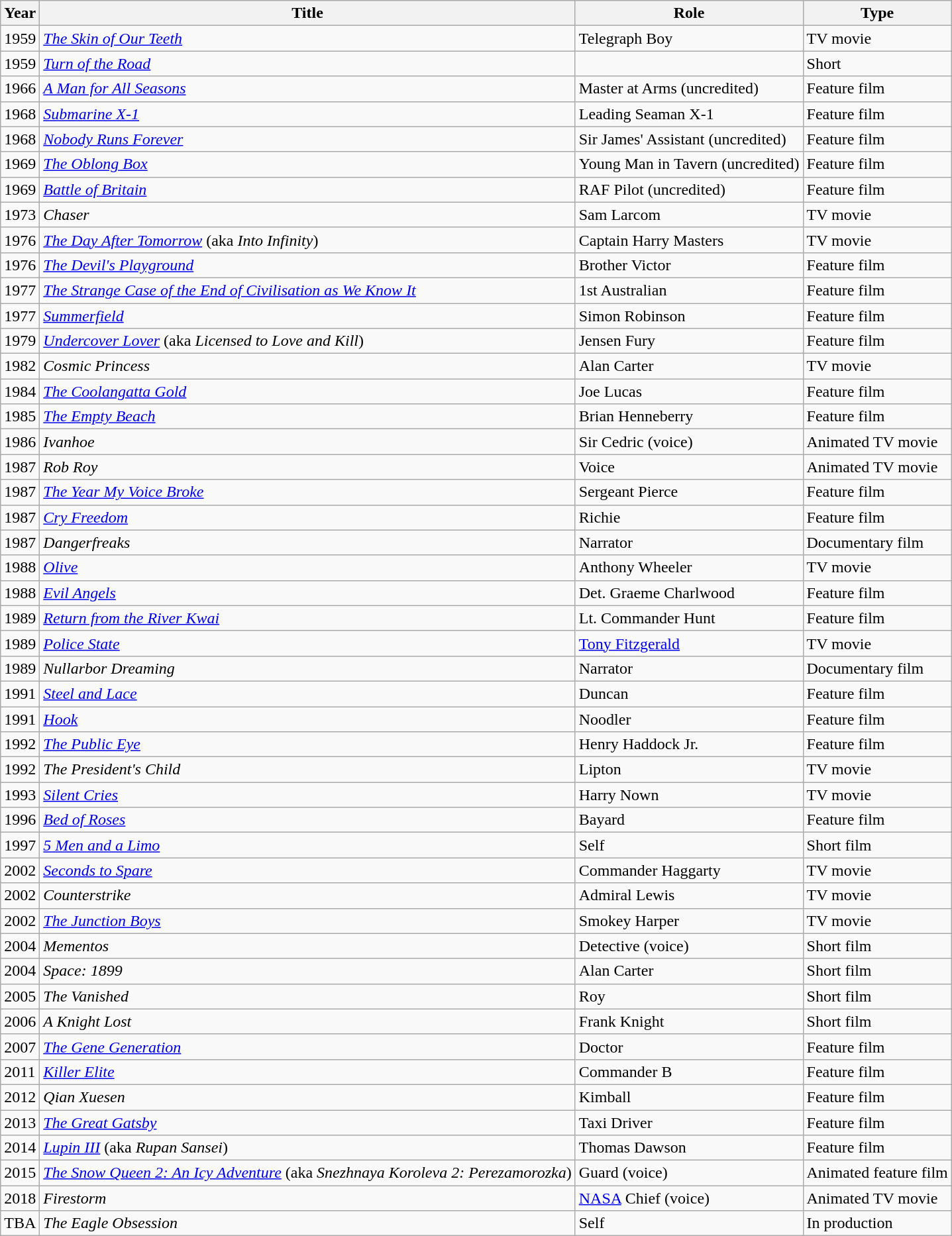<table class=wikitable>
<tr>
<th>Year</th>
<th>Title</th>
<th>Role</th>
<th>Type</th>
</tr>
<tr>
<td>1959</td>
<td><em><a href='#'>The Skin of Our Teeth</a></em></td>
<td>Telegraph Boy</td>
<td>TV movie</td>
</tr>
<tr>
<td>1959</td>
<td><em><a href='#'>Turn of the Road</a></em></td>
<td></td>
<td>Short</td>
</tr>
<tr>
<td>1966</td>
<td><em><a href='#'>A Man for All Seasons</a></em></td>
<td>Master at Arms (uncredited)</td>
<td>Feature film</td>
</tr>
<tr>
<td>1968</td>
<td><em><a href='#'>Submarine X-1</a></em></td>
<td>Leading Seaman X-1</td>
<td>Feature film</td>
</tr>
<tr>
<td>1968</td>
<td><em><a href='#'>Nobody Runs Forever</a></em></td>
<td>Sir James' Assistant (uncredited)</td>
<td>Feature film</td>
</tr>
<tr>
<td>1969</td>
<td><em><a href='#'>The Oblong Box</a></em></td>
<td>Young Man in Tavern (uncredited)</td>
<td>Feature film</td>
</tr>
<tr>
<td>1969</td>
<td><em><a href='#'>Battle of Britain</a></em></td>
<td>RAF Pilot (uncredited)</td>
<td>Feature film</td>
</tr>
<tr>
<td>1973</td>
<td><em>Chaser</em></td>
<td>Sam Larcom</td>
<td>TV movie</td>
</tr>
<tr>
<td>1976</td>
<td><em><a href='#'>The Day After Tomorrow</a></em> (aka <em>Into Infinity</em>)</td>
<td>Captain Harry Masters</td>
<td>TV movie</td>
</tr>
<tr>
<td>1976</td>
<td><em><a href='#'>The Devil's Playground</a></em></td>
<td>Brother Victor</td>
<td>Feature film</td>
</tr>
<tr>
<td>1977</td>
<td><em><a href='#'>The Strange Case of the End of Civilisation as We Know It</a></em></td>
<td>1st Australian</td>
<td>Feature film</td>
</tr>
<tr>
<td>1977</td>
<td><em><a href='#'>Summerfield</a></em></td>
<td>Simon Robinson</td>
<td>Feature film</td>
</tr>
<tr>
<td>1979</td>
<td><em><a href='#'>Undercover Lover</a></em> (aka <em>Licensed to Love and Kill</em>)</td>
<td>Jensen Fury</td>
<td>Feature film</td>
</tr>
<tr>
<td>1982</td>
<td><em>Cosmic Princess</em></td>
<td>Alan Carter</td>
<td>TV movie</td>
</tr>
<tr>
<td>1984</td>
<td><em><a href='#'>The Coolangatta Gold</a></em></td>
<td>Joe Lucas</td>
<td>Feature film</td>
</tr>
<tr>
<td>1985</td>
<td><em><a href='#'>The Empty Beach</a></em></td>
<td>Brian Henneberry</td>
<td>Feature film</td>
</tr>
<tr>
<td>1986</td>
<td><em>Ivanhoe</em></td>
<td>Sir Cedric (voice)</td>
<td>Animated TV movie</td>
</tr>
<tr>
<td>1987</td>
<td><em>Rob Roy</em></td>
<td>Voice</td>
<td>Animated TV movie</td>
</tr>
<tr>
<td>1987</td>
<td><em><a href='#'>The Year My Voice Broke</a></em></td>
<td>Sergeant Pierce</td>
<td>Feature film</td>
</tr>
<tr>
<td>1987</td>
<td><em><a href='#'>Cry Freedom</a></em></td>
<td>Richie</td>
<td>Feature film</td>
</tr>
<tr>
<td>1987</td>
<td><em>Dangerfreaks</em></td>
<td>Narrator</td>
<td>Documentary film</td>
</tr>
<tr>
<td>1988</td>
<td><em><a href='#'>Olive</a></em></td>
<td>Anthony Wheeler</td>
<td>TV movie</td>
</tr>
<tr>
<td>1988</td>
<td><em><a href='#'>Evil Angels</a></em></td>
<td>Det. Graeme Charlwood</td>
<td>Feature film</td>
</tr>
<tr>
<td>1989</td>
<td><em><a href='#'>Return from the River Kwai</a></em></td>
<td>Lt. Commander Hunt</td>
<td>Feature film</td>
</tr>
<tr>
<td>1989</td>
<td><em><a href='#'>Police State</a></em></td>
<td><a href='#'>Tony Fitzgerald</a></td>
<td>TV movie</td>
</tr>
<tr>
<td>1989</td>
<td><em>Nullarbor Dreaming</em></td>
<td>Narrator</td>
<td>Documentary film</td>
</tr>
<tr>
<td>1991</td>
<td><em><a href='#'>Steel and Lace</a></em></td>
<td>Duncan</td>
<td>Feature film</td>
</tr>
<tr>
<td>1991</td>
<td><em><a href='#'>Hook</a></em></td>
<td>Noodler</td>
<td>Feature film</td>
</tr>
<tr>
<td>1992</td>
<td><em><a href='#'>The Public Eye</a></em></td>
<td>Henry Haddock Jr.</td>
<td>Feature film</td>
</tr>
<tr>
<td>1992</td>
<td><em>The President's Child</em></td>
<td>Lipton</td>
<td>TV movie</td>
</tr>
<tr>
<td>1993</td>
<td><em><a href='#'>Silent Cries</a></em></td>
<td>Harry Nown</td>
<td>TV movie</td>
</tr>
<tr>
<td>1996</td>
<td><em><a href='#'>Bed of Roses</a></em></td>
<td>Bayard</td>
<td>Feature film</td>
</tr>
<tr>
<td>1997</td>
<td><em><a href='#'>5 Men and a Limo</a></em></td>
<td>Self</td>
<td>Short film</td>
</tr>
<tr>
<td>2002</td>
<td><em><a href='#'>Seconds to Spare</a></em></td>
<td>Commander Haggarty</td>
<td>TV movie</td>
</tr>
<tr>
<td>2002</td>
<td><em>Counterstrike</em></td>
<td>Admiral Lewis</td>
<td>TV movie</td>
</tr>
<tr>
<td>2002</td>
<td><em><a href='#'>The Junction Boys</a></em></td>
<td>Smokey Harper</td>
<td>TV movie</td>
</tr>
<tr>
<td>2004</td>
<td><em>Mementos</em></td>
<td>Detective (voice)</td>
<td>Short film</td>
</tr>
<tr>
<td>2004</td>
<td><em>Space: 1899</em></td>
<td>Alan Carter</td>
<td>Short film</td>
</tr>
<tr>
<td>2005</td>
<td><em>The Vanished</em></td>
<td>Roy</td>
<td>Short film</td>
</tr>
<tr>
<td>2006</td>
<td><em>A Knight Lost</em></td>
<td>Frank Knight</td>
<td>Short film</td>
</tr>
<tr>
<td>2007</td>
<td><em><a href='#'>The Gene Generation</a></em></td>
<td>Doctor</td>
<td>Feature film</td>
</tr>
<tr>
<td>2011</td>
<td><em><a href='#'>Killer Elite</a></em></td>
<td>Commander B</td>
<td>Feature film</td>
</tr>
<tr>
<td>2012</td>
<td><em>Qian Xuesen</em></td>
<td>Kimball</td>
<td>Feature film</td>
</tr>
<tr>
<td>2013</td>
<td><em><a href='#'>The Great Gatsby</a></em></td>
<td>Taxi Driver</td>
<td>Feature film</td>
</tr>
<tr>
<td>2014</td>
<td><em><a href='#'>Lupin III</a></em> (aka <em>Rupan Sansei</em>)</td>
<td>Thomas Dawson</td>
<td>Feature film</td>
</tr>
<tr>
<td>2015</td>
<td><em><a href='#'>The Snow Queen 2: An Icy Adventure</a></em> (aka <em>Snezhnaya Koroleva 2: Perezamorozka</em>)</td>
<td>Guard (voice)</td>
<td>Animated feature film</td>
</tr>
<tr>
<td>2018</td>
<td><em>Firestorm</em></td>
<td><a href='#'>NASA</a> Chief (voice)</td>
<td>Animated TV movie</td>
</tr>
<tr>
<td>TBA</td>
<td><em>The Eagle Obsession</em></td>
<td>Self</td>
<td>In production</td>
</tr>
</table>
